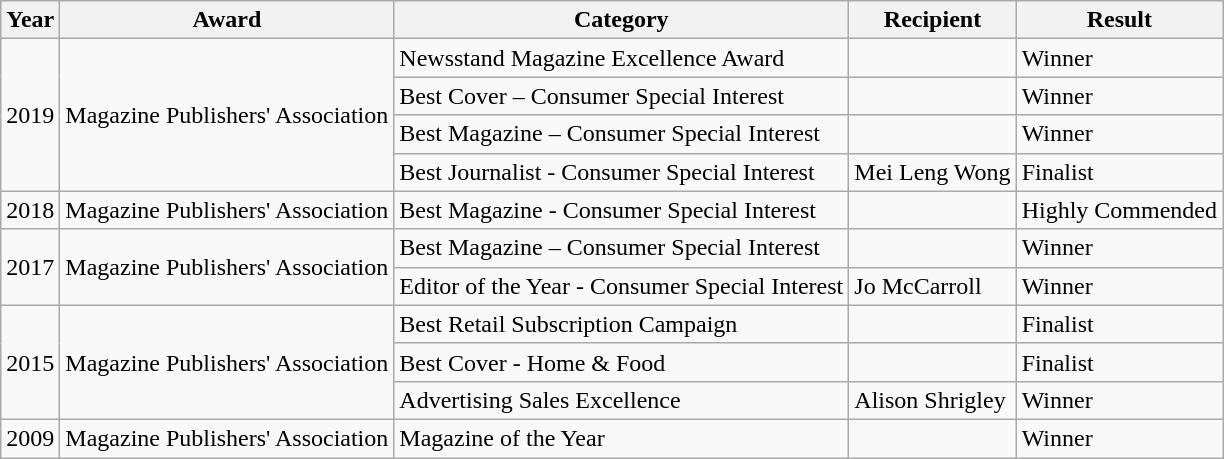<table class="wikitable">
<tr>
<th>Year</th>
<th>Award</th>
<th>Category</th>
<th>Recipient</th>
<th>Result</th>
</tr>
<tr>
<td rowspan="4">2019</td>
<td rowspan="4">Magazine Publishers' Association</td>
<td>Newsstand Magazine Excellence Award</td>
<td></td>
<td>Winner</td>
</tr>
<tr>
<td>Best Cover – Consumer Special Interest</td>
<td></td>
<td>Winner</td>
</tr>
<tr>
<td>Best Magazine – Consumer Special Interest</td>
<td></td>
<td>Winner</td>
</tr>
<tr>
<td>Best Journalist - Consumer Special Interest</td>
<td>Mei Leng Wong</td>
<td>Finalist</td>
</tr>
<tr>
<td>2018</td>
<td>Magazine Publishers' Association</td>
<td>Best Magazine - Consumer Special Interest</td>
<td></td>
<td>Highly Commended</td>
</tr>
<tr>
<td rowspan="2">2017</td>
<td rowspan="2">Magazine Publishers' Association</td>
<td>Best Magazine – Consumer Special Interest</td>
<td></td>
<td>Winner</td>
</tr>
<tr>
<td>Editor of the Year - Consumer Special Interest</td>
<td>Jo McCarroll</td>
<td>Winner</td>
</tr>
<tr>
<td rowspan="3">2015</td>
<td rowspan="3">Magazine Publishers' Association</td>
<td>Best Retail Subscription Campaign</td>
<td></td>
<td>Finalist</td>
</tr>
<tr>
<td>Best Cover - Home & Food</td>
<td></td>
<td>Finalist</td>
</tr>
<tr>
<td>Advertising Sales Excellence</td>
<td>Alison Shrigley</td>
<td>Winner</td>
</tr>
<tr>
<td>2009</td>
<td>Magazine Publishers' Association</td>
<td>Magazine of the Year</td>
<td></td>
<td>Winner</td>
</tr>
</table>
